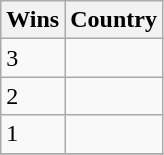<table class="wikitable">
<tr>
<th>Wins</th>
<th>Country</th>
</tr>
<tr>
<td>3</td>
<td></td>
</tr>
<tr>
<td>2</td>
<td></td>
</tr>
<tr>
<td>1</td>
<td></td>
</tr>
<tr>
</tr>
</table>
